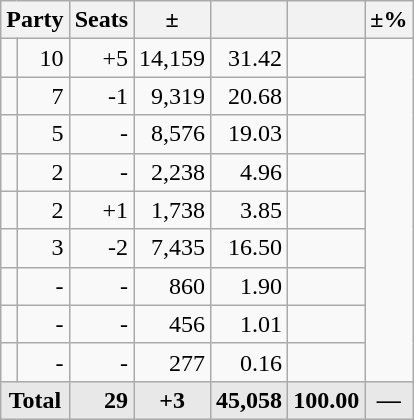<table class=wikitable>
<tr>
<th colspan=2 align=center>Party</th>
<th>Seats</th>
<th>±</th>
<th></th>
<th></th>
<th>±%</th>
</tr>
<tr>
<td></td>
<td align=right>10</td>
<td align=right>+5</td>
<td align=right>14,159</td>
<td align=right>31.42</td>
<td align=right></td>
</tr>
<tr>
<td></td>
<td align=right>7</td>
<td align=right>-1</td>
<td align=right>9,319</td>
<td align=right>20.68</td>
<td align=right></td>
</tr>
<tr>
<td></td>
<td align=right>5</td>
<td align=right>-</td>
<td align=right>8,576</td>
<td align=right>19.03</td>
<td align=right></td>
</tr>
<tr>
<td></td>
<td align=right>2</td>
<td align=right>-</td>
<td align=right>2,238</td>
<td align=right>4.96</td>
<td align=right></td>
</tr>
<tr>
<td></td>
<td align=right>2</td>
<td align=right>+1</td>
<td align=right>1,738</td>
<td align=right>3.85</td>
<td align=right></td>
</tr>
<tr>
<td></td>
<td align=right>3</td>
<td align=right>-2</td>
<td align=right>7,435</td>
<td align=right>16.50</td>
<td align=right></td>
</tr>
<tr>
<td></td>
<td align=right>-</td>
<td align=right>-</td>
<td align=right>860</td>
<td align=right>1.90</td>
<td align=right></td>
</tr>
<tr>
<td></td>
<td align=right>-</td>
<td align=right>-</td>
<td align=right>456</td>
<td align=right>1.01</td>
<td align=right></td>
</tr>
<tr>
<td></td>
<td align=right>-</td>
<td align=right>-</td>
<td align=right>277</td>
<td align=right>0.16</td>
<td align=right></td>
</tr>
<tr style="font-weight:bold; background:rgb(232,232,232);">
<td colspan=2 align=center>Total</td>
<td align=right>29</td>
<td align=center>+3</td>
<td align=right>45,058</td>
<td align=center>100.00</td>
<td align=center>—</td>
</tr>
</table>
